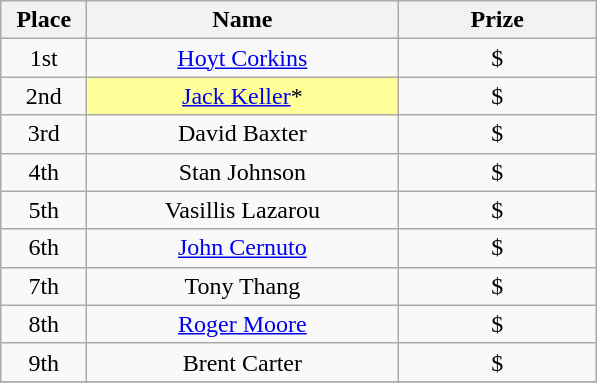<table class="wikitable">
<tr>
<th width="50">Place</th>
<th width="200">Name</th>
<th width="125">Prize</th>
</tr>
<tr>
<td align = "center">1st</td>
<td align = "center"><a href='#'>Hoyt Corkins</a></td>
<td align = "center">$</td>
</tr>
<tr>
<td align = "center">2nd</td>
<td align = "center"  bgcolor="#FFFF99"><a href='#'>Jack Keller</a>*</td>
<td align = "center">$</td>
</tr>
<tr>
<td align = "center">3rd</td>
<td align = "center">David Baxter</td>
<td align = "center">$</td>
</tr>
<tr>
<td align = "center">4th</td>
<td align = "center">Stan Johnson</td>
<td align = "center">$</td>
</tr>
<tr>
<td align = "center">5th</td>
<td align = "center">Vasillis Lazarou</td>
<td align = "center">$</td>
</tr>
<tr>
<td align = "center">6th</td>
<td align = "center"><a href='#'>John Cernuto</a></td>
<td align = "center">$</td>
</tr>
<tr>
<td align = "center">7th</td>
<td align = "center">Tony Thang</td>
<td align = "center">$</td>
</tr>
<tr>
<td align = "center">8th</td>
<td align = "center"><a href='#'>Roger Moore</a></td>
<td align = "center">$</td>
</tr>
<tr>
<td align = "center">9th</td>
<td align = "center">Brent Carter</td>
<td align = "center">$</td>
</tr>
<tr>
</tr>
</table>
